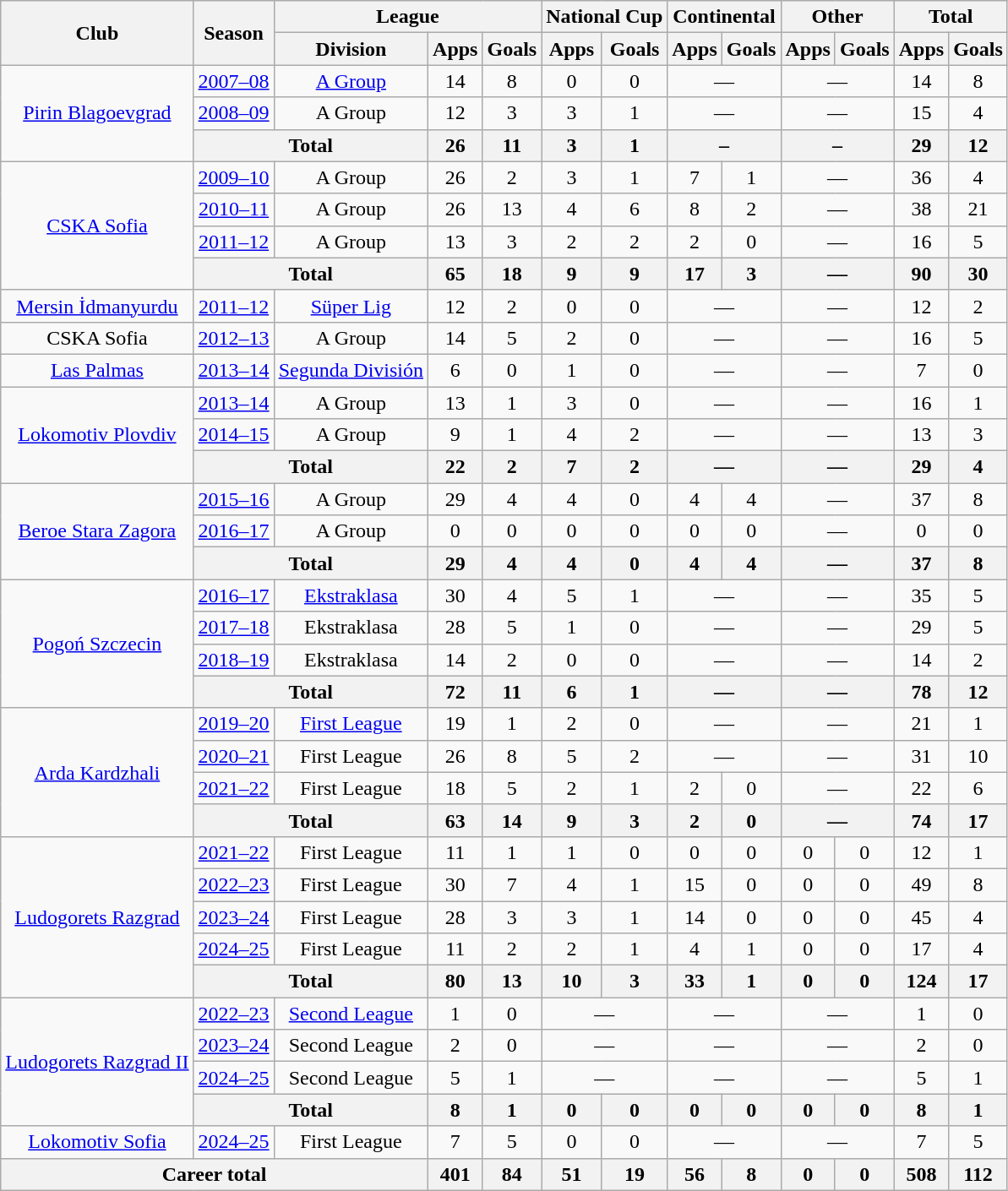<table class="wikitable" style="text-align:center">
<tr>
<th rowspan="2">Club</th>
<th rowspan="2">Season</th>
<th colspan="3">League</th>
<th colspan="2">National Cup</th>
<th colspan="2">Continental</th>
<th colspan="2">Other</th>
<th colspan="2">Total</th>
</tr>
<tr>
<th>Division</th>
<th>Apps</th>
<th>Goals</th>
<th>Apps</th>
<th>Goals</th>
<th>Apps</th>
<th>Goals</th>
<th>Apps</th>
<th>Goals</th>
<th>Apps</th>
<th>Goals</th>
</tr>
<tr>
<td rowspan="3"><a href='#'>Pirin Blagoevgrad</a></td>
<td><a href='#'>2007–08</a></td>
<td><a href='#'>A Group</a></td>
<td>14</td>
<td>8</td>
<td>0</td>
<td>0</td>
<td colspan="2">—</td>
<td colspan="2">—</td>
<td>14</td>
<td>8</td>
</tr>
<tr>
<td><a href='#'>2008–09</a></td>
<td>A Group</td>
<td>12</td>
<td>3</td>
<td>3</td>
<td>1</td>
<td colspan="2">—</td>
<td colspan="2">—</td>
<td>15</td>
<td>4</td>
</tr>
<tr>
<th colspan="2">Total</th>
<th>26</th>
<th>11</th>
<th>3</th>
<th>1</th>
<th colspan="2">–</th>
<th colspan="2">–</th>
<th>29</th>
<th>12</th>
</tr>
<tr>
<td rowspan="4"><a href='#'>CSKA Sofia</a></td>
<td><a href='#'>2009–10</a></td>
<td>A Group</td>
<td>26</td>
<td>2</td>
<td>3</td>
<td>1</td>
<td>7</td>
<td>1</td>
<td colspan="2">—</td>
<td>36</td>
<td>4</td>
</tr>
<tr>
<td><a href='#'>2010–11</a></td>
<td>A Group</td>
<td>26</td>
<td>13</td>
<td>4</td>
<td>6</td>
<td>8</td>
<td>2</td>
<td colspan="2">—</td>
<td>38</td>
<td>21</td>
</tr>
<tr>
<td><a href='#'>2011–12</a></td>
<td>A Group</td>
<td>13</td>
<td>3</td>
<td>2</td>
<td>2</td>
<td>2</td>
<td>0</td>
<td colspan="2">—</td>
<td>16</td>
<td>5</td>
</tr>
<tr>
<th colspan="2">Total</th>
<th>65</th>
<th>18</th>
<th>9</th>
<th>9</th>
<th>17</th>
<th>3</th>
<th colspan="2">—</th>
<th>90</th>
<th>30</th>
</tr>
<tr>
<td><a href='#'>Mersin İdmanyurdu</a></td>
<td><a href='#'>2011–12</a></td>
<td><a href='#'>Süper Lig</a></td>
<td>12</td>
<td>2</td>
<td>0</td>
<td>0</td>
<td colspan="2">—</td>
<td colspan="2">—</td>
<td>12</td>
<td>2</td>
</tr>
<tr>
<td>CSKA Sofia</td>
<td><a href='#'>2012–13</a></td>
<td>A Group</td>
<td>14</td>
<td>5</td>
<td>2</td>
<td>0</td>
<td colspan="2">—</td>
<td colspan="2">—</td>
<td>16</td>
<td>5</td>
</tr>
<tr>
<td><a href='#'>Las Palmas</a></td>
<td><a href='#'>2013–14</a></td>
<td><a href='#'>Segunda División</a></td>
<td>6</td>
<td>0</td>
<td>1</td>
<td>0</td>
<td colspan="2">—</td>
<td colspan="2">—</td>
<td>7</td>
<td>0</td>
</tr>
<tr>
<td rowspan="3"><a href='#'>Lokomotiv Plovdiv</a></td>
<td><a href='#'>2013–14</a></td>
<td>A Group</td>
<td>13</td>
<td>1</td>
<td>3</td>
<td>0</td>
<td colspan="2">—</td>
<td colspan="2">—</td>
<td>16</td>
<td>1</td>
</tr>
<tr>
<td><a href='#'>2014–15</a></td>
<td>A Group</td>
<td>9</td>
<td>1</td>
<td>4</td>
<td>2</td>
<td colspan="2">—</td>
<td colspan="2">—</td>
<td>13</td>
<td>3</td>
</tr>
<tr>
<th colspan="2">Total</th>
<th>22</th>
<th>2</th>
<th>7</th>
<th>2</th>
<th colspan="2">—</th>
<th colspan="2">—</th>
<th>29</th>
<th>4</th>
</tr>
<tr>
<td rowspan="3"><a href='#'>Beroe Stara Zagora</a></td>
<td><a href='#'>2015–16</a></td>
<td>A Group</td>
<td>29</td>
<td>4</td>
<td>4</td>
<td>0</td>
<td>4</td>
<td>4</td>
<td colspan="2">—</td>
<td>37</td>
<td>8</td>
</tr>
<tr>
<td><a href='#'>2016–17</a></td>
<td>A Group</td>
<td>0</td>
<td>0</td>
<td>0</td>
<td>0</td>
<td>0</td>
<td>0</td>
<td colspan="2">—</td>
<td>0</td>
<td>0</td>
</tr>
<tr>
<th colspan="2">Total</th>
<th>29</th>
<th>4</th>
<th>4</th>
<th>0</th>
<th>4</th>
<th>4</th>
<th colspan="2">—</th>
<th>37</th>
<th>8</th>
</tr>
<tr>
<td rowspan="4"><a href='#'>Pogoń Szczecin</a></td>
<td><a href='#'>2016–17</a></td>
<td><a href='#'>Ekstraklasa</a></td>
<td>30</td>
<td>4</td>
<td>5</td>
<td>1</td>
<td colspan="2">—</td>
<td colspan="2">—</td>
<td>35</td>
<td>5</td>
</tr>
<tr>
<td><a href='#'>2017–18</a></td>
<td>Ekstraklasa</td>
<td>28</td>
<td>5</td>
<td>1</td>
<td>0</td>
<td colspan="2">—</td>
<td colspan="2">—</td>
<td>29</td>
<td>5</td>
</tr>
<tr>
<td><a href='#'>2018–19</a></td>
<td>Ekstraklasa</td>
<td>14</td>
<td>2</td>
<td>0</td>
<td>0</td>
<td colspan="2">—</td>
<td colspan="2">—</td>
<td>14</td>
<td>2</td>
</tr>
<tr>
<th colspan="2">Total</th>
<th>72</th>
<th>11</th>
<th>6</th>
<th>1</th>
<th colspan="2">—</th>
<th colspan="2">—</th>
<th>78</th>
<th>12</th>
</tr>
<tr>
<td rowspan="4"><a href='#'>Arda Kardzhali</a></td>
<td><a href='#'>2019–20</a></td>
<td><a href='#'>First League</a></td>
<td>19</td>
<td>1</td>
<td>2</td>
<td>0</td>
<td colspan="2">—</td>
<td colspan="2">—</td>
<td>21</td>
<td>1</td>
</tr>
<tr>
<td><a href='#'>2020–21</a></td>
<td>First League</td>
<td>26</td>
<td>8</td>
<td>5</td>
<td>2</td>
<td colspan="2">—</td>
<td colspan="2">—</td>
<td>31</td>
<td>10</td>
</tr>
<tr>
<td><a href='#'>2021–22</a></td>
<td>First League</td>
<td>18</td>
<td>5</td>
<td>2</td>
<td>1</td>
<td>2</td>
<td>0</td>
<td colspan="2">—</td>
<td>22</td>
<td>6</td>
</tr>
<tr>
<th colspan="2">Total</th>
<th>63</th>
<th>14</th>
<th>9</th>
<th>3</th>
<th>2</th>
<th>0</th>
<th colspan="2">—</th>
<th>74</th>
<th>17</th>
</tr>
<tr>
<td rowspan="5"><a href='#'>Ludogorets Razgrad</a></td>
<td><a href='#'>2021–22</a></td>
<td>First League</td>
<td>11</td>
<td>1</td>
<td>1</td>
<td>0</td>
<td>0</td>
<td>0</td>
<td>0</td>
<td>0</td>
<td>12</td>
<td>1</td>
</tr>
<tr>
<td><a href='#'>2022–23</a></td>
<td>First League</td>
<td>30</td>
<td>7</td>
<td>4</td>
<td>1</td>
<td>15</td>
<td>0</td>
<td>0</td>
<td>0</td>
<td>49</td>
<td>8</td>
</tr>
<tr>
<td><a href='#'>2023–24</a></td>
<td>First League</td>
<td>28</td>
<td>3</td>
<td>3</td>
<td>1</td>
<td>14</td>
<td>0</td>
<td>0</td>
<td>0</td>
<td>45</td>
<td>4</td>
</tr>
<tr>
<td><a href='#'>2024–25</a></td>
<td>First League</td>
<td>11</td>
<td>2</td>
<td>2</td>
<td>1</td>
<td>4</td>
<td>1</td>
<td>0</td>
<td>0</td>
<td>17</td>
<td>4</td>
</tr>
<tr>
<th colspan="2">Total</th>
<th>80</th>
<th>13</th>
<th>10</th>
<th>3</th>
<th>33</th>
<th>1</th>
<th>0</th>
<th>0</th>
<th>124</th>
<th>17</th>
</tr>
<tr>
<td rowspan="4"><a href='#'>Ludogorets Razgrad II</a></td>
<td><a href='#'>2022–23</a></td>
<td><a href='#'>Second League</a></td>
<td>1</td>
<td>0</td>
<td colspan="2">—</td>
<td colspan="2">—</td>
<td colspan="2">—</td>
<td>1</td>
<td>0</td>
</tr>
<tr>
<td><a href='#'>2023–24</a></td>
<td>Second League</td>
<td>2</td>
<td>0</td>
<td colspan="2">—</td>
<td colspan="2">—</td>
<td colspan="2">—</td>
<td>2</td>
<td>0</td>
</tr>
<tr>
<td><a href='#'>2024–25</a></td>
<td>Second League</td>
<td>5</td>
<td>1</td>
<td colspan="2">—</td>
<td colspan="2">—</td>
<td colspan="2">—</td>
<td>5</td>
<td>1</td>
</tr>
<tr>
<th colspan="2">Total</th>
<th>8</th>
<th>1</th>
<th>0</th>
<th>0</th>
<th>0</th>
<th>0</th>
<th>0</th>
<th>0</th>
<th>8</th>
<th>1</th>
</tr>
<tr>
<td><a href='#'>Lokomotiv Sofia</a></td>
<td><a href='#'>2024–25</a></td>
<td>First League</td>
<td>7</td>
<td>5</td>
<td>0</td>
<td>0</td>
<td colspan="2">—</td>
<td colspan="2">—</td>
<td>7</td>
<td>5</td>
</tr>
<tr>
<th colspan="3">Career total</th>
<th>401</th>
<th>84</th>
<th>51</th>
<th>19</th>
<th>56</th>
<th>8</th>
<th>0</th>
<th>0</th>
<th>508</th>
<th>112</th>
</tr>
</table>
